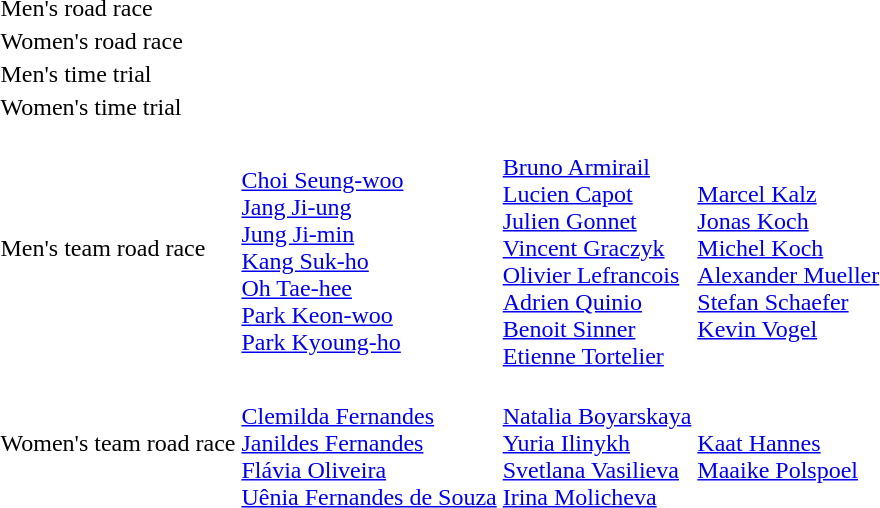<table>
<tr>
<td>Men's road race<br></td>
<td></td>
<td></td>
<td></td>
</tr>
<tr>
<td>Women's road race<br></td>
<td></td>
<td></td>
<td></td>
</tr>
<tr>
<td>Men's time trial<br></td>
<td></td>
<td></td>
<td></td>
</tr>
<tr>
<td>Women's time trial<br></td>
<td></td>
<td></td>
<td></td>
</tr>
<tr>
<td>Men's team road race<br></td>
<td><br><a href='#'>Choi Seung-woo</a><br><a href='#'>Jang Ji-ung</a><br><a href='#'>Jung Ji-min</a><br><a href='#'>Kang Suk-ho</a><br><a href='#'>Oh Tae-hee</a><br><a href='#'>Park Keon-woo</a><br><a href='#'>Park Kyoung-ho</a></td>
<td><br><a href='#'>Bruno Armirail</a><br><a href='#'>Lucien Capot</a><br><a href='#'>Julien Gonnet</a><br><a href='#'>Vincent Graczyk</a><br><a href='#'>Olivier Lefrancois</a><br><a href='#'>Adrien Quinio</a><br><a href='#'>Benoit Sinner</a><br><a href='#'>Etienne Tortelier</a></td>
<td><br><a href='#'>Marcel Kalz</a><br><a href='#'>Jonas Koch</a><br><a href='#'>Michel Koch</a><br><a href='#'>Alexander Mueller</a><br><a href='#'>Stefan Schaefer</a><br><a href='#'>Kevin Vogel</a></td>
</tr>
<tr>
<td>Women's team road race<br></td>
<td><br><a href='#'>Clemilda Fernandes</a><br><a href='#'>Janildes Fernandes</a><br><a href='#'>Flávia Oliveira</a><br><a href='#'>Uênia Fernandes de Souza</a></td>
<td><br><a href='#'>Natalia Boyarskaya</a><br><a href='#'>Yuria Ilinykh</a><br><a href='#'>Svetlana Vasilieva</a><br><a href='#'>Irina Molicheva</a></td>
<td><br><a href='#'>Kaat Hannes</a><br><a href='#'>Maaike Polspoel</a></td>
</tr>
</table>
